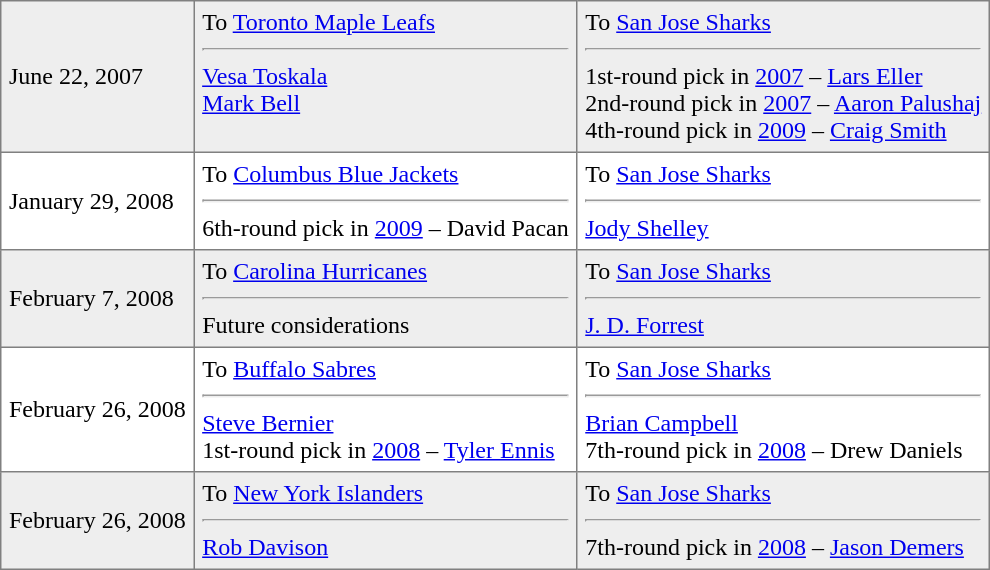<table border="1" style="border-collapse:collapse;"  cellpadding="5">
<tr style="background:#eee;">
<td>June 22, 2007<br></td>
<td valign="top">To <a href='#'>Toronto Maple Leafs</a> <hr><a href='#'>Vesa Toskala</a> <br> <a href='#'>Mark Bell</a></td>
<td valign="top">To <a href='#'>San Jose Sharks</a> <hr>1st-round pick in <a href='#'>2007</a> – <a href='#'>Lars Eller</a> <br> 2nd-round pick in <a href='#'>2007</a> – <a href='#'>Aaron Palushaj</a> <br> 4th-round pick in <a href='#'>2009</a> – <a href='#'>Craig Smith</a></td>
</tr>
<tr style="background:#fff;">
<td>January 29, 2008<br></td>
<td valign="top">To <a href='#'>Columbus Blue Jackets</a> <hr>6th-round pick in <a href='#'>2009</a> – David Pacan</td>
<td valign="top">To <a href='#'>San Jose Sharks</a> <hr><a href='#'>Jody Shelley</a></td>
</tr>
<tr style="background:#eee;">
<td>February 7, 2008<br></td>
<td valign="top">To <a href='#'>Carolina Hurricanes</a> <hr>Future considerations</td>
<td valign="top">To <a href='#'>San Jose Sharks</a> <hr><a href='#'>J. D. Forrest</a></td>
</tr>
<tr style="background:#fff;">
<td>February 26, 2008<br></td>
<td valign="top">To <a href='#'>Buffalo Sabres</a> <hr> <a href='#'>Steve Bernier</a> <br> 1st-round pick in <a href='#'>2008</a> – <a href='#'>Tyler Ennis</a></td>
<td valign="top">To <a href='#'>San Jose Sharks</a> <hr> <a href='#'>Brian Campbell</a> <br> 7th-round pick in <a href='#'>2008</a> – Drew Daniels</td>
</tr>
<tr style="background:#eee;">
<td>February 26, 2008<br></td>
<td valign="top">To <a href='#'>New York Islanders</a> <hr> <a href='#'>Rob Davison</a></td>
<td valign="top">To <a href='#'>San Jose Sharks</a> <hr> 7th-round pick in <a href='#'>2008</a> – <a href='#'>Jason Demers</a></td>
</tr>
</table>
